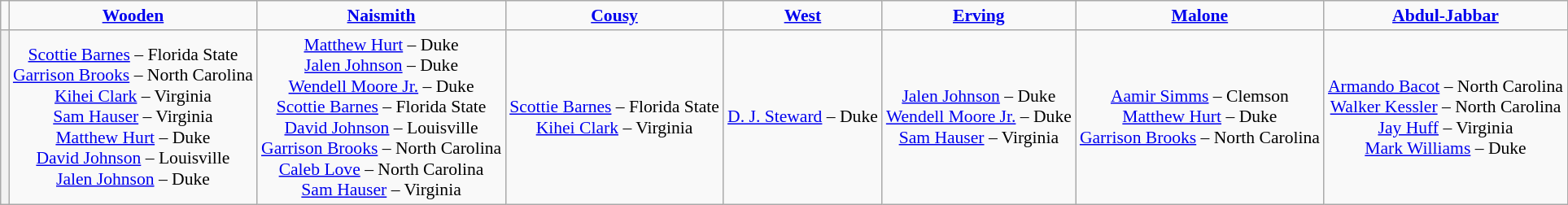<table class="wikitable" style="white-space:nowrap; text-align:center; font-size:90%;">
<tr>
<td></td>
<td><strong><a href='#'>Wooden</a></strong></td>
<td><strong><a href='#'>Naismith</a></strong></td>
<td><strong><a href='#'>Cousy</a></strong></td>
<td><strong><a href='#'>West</a></strong></td>
<td><strong><a href='#'>Erving</a></strong></td>
<td><strong><a href='#'>Malone</a></strong></td>
<td><strong><a href='#'>Abdul-Jabbar</a></strong></td>
</tr>
<tr>
<th></th>
<td><a href='#'>Scottie Barnes</a> – Florida State<br><a href='#'>Garrison Brooks</a> – North Carolina<br><a href='#'>Kihei Clark</a> – Virginia<br><a href='#'>Sam Hauser</a> – Virginia<br><a href='#'>Matthew Hurt</a> – Duke<br><a href='#'>David Johnson</a> – Louisville<br><a href='#'>Jalen Johnson</a> – Duke<br></td>
<td><a href='#'>Matthew Hurt</a> – Duke<br><a href='#'>Jalen Johnson</a> – Duke<br><a href='#'>Wendell Moore Jr.</a> – Duke<br><a href='#'>Scottie Barnes</a> – Florida State<br><a href='#'>David Johnson</a> – Louisville<br><a href='#'>Garrison Brooks</a> – North Carolina<br><a href='#'>Caleb Love</a> – North Carolina<br><a href='#'>Sam Hauser</a> – Virginia</td>
<td><a href='#'>Scottie Barnes</a> – Florida State<br><a href='#'>Kihei Clark</a> – Virginia</td>
<td><a href='#'>D. J. Steward</a> – Duke</td>
<td><a href='#'>Jalen Johnson</a> – Duke<br><a href='#'>Wendell Moore Jr.</a> – Duke<br><a href='#'>Sam Hauser</a> – Virginia</td>
<td><a href='#'>Aamir Simms</a> – Clemson<br><a href='#'>Matthew Hurt</a> – Duke<br><a href='#'>Garrison Brooks</a> – North Carolina</td>
<td><a href='#'>Armando Bacot</a> – North Carolina<br><a href='#'>Walker Kessler</a> – North Carolina<br><a href='#'>Jay Huff</a> – Virginia<br><a href='#'>Mark Williams</a> – Duke</td>
</tr>
</table>
